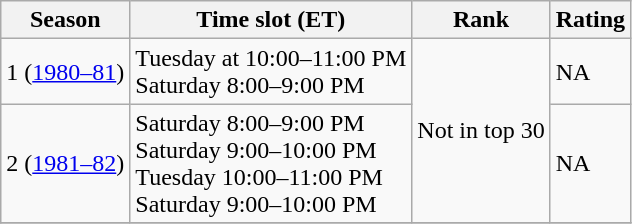<table class="wikitable">
<tr>
<th>Season</th>
<th>Time slot (ET)</th>
<th>Rank</th>
<th>Rating</th>
</tr>
<tr>
<td>1 (<a href='#'>1980–81</a>)</td>
<td>Tuesday at 10:00–11:00 PM <br>Saturday 8:00–9:00 PM </td>
<td rowspan="2">Not in top 30</td>
<td>NA</td>
</tr>
<tr>
<td>2 (<a href='#'>1981–82</a>)</td>
<td>Saturday 8:00–9:00 PM <br>Saturday 9:00–10:00 PM <br>Tuesday 10:00–11:00 PM <br>Saturday 9:00–10:00 PM </td>
<td>NA</td>
</tr>
<tr>
</tr>
</table>
